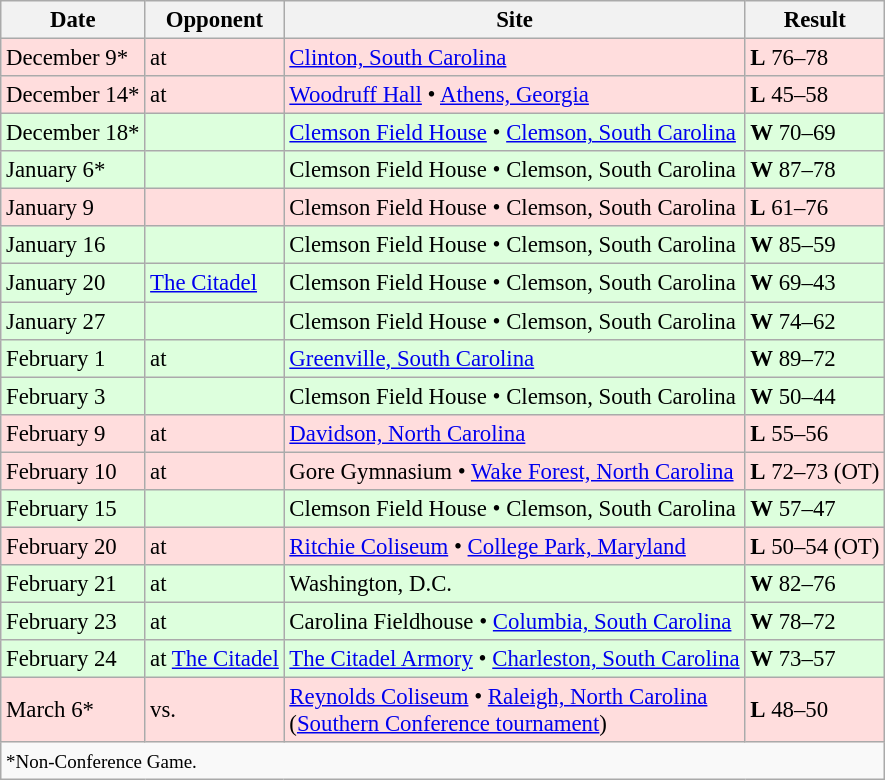<table class="wikitable" style="font-size:95%;">
<tr>
<th>Date</th>
<th>Opponent</th>
<th>Site</th>
<th>Result</th>
</tr>
<tr style="background: #ffdddd;">
<td>December 9*</td>
<td>at </td>
<td><a href='#'>Clinton, South Carolina</a></td>
<td><strong>L</strong> 76–78</td>
</tr>
<tr style="background: #ffdddd;">
<td>December 14*</td>
<td>at </td>
<td><a href='#'>Woodruff Hall</a> • <a href='#'>Athens, Georgia</a></td>
<td><strong>L</strong> 45–58</td>
</tr>
<tr style="background: #ddffdd;">
<td>December 18*</td>
<td></td>
<td><a href='#'>Clemson Field House</a> • <a href='#'>Clemson, South Carolina</a></td>
<td><strong>W</strong> 70–69</td>
</tr>
<tr style="background: #ddffdd;">
<td>January 6*</td>
<td></td>
<td>Clemson Field House • Clemson, South Carolina</td>
<td><strong>W</strong> 87–78</td>
</tr>
<tr style="background: #ffdddd;">
<td>January 9</td>
<td></td>
<td>Clemson Field House • Clemson, South Carolina</td>
<td><strong>L</strong> 61–76</td>
</tr>
<tr style="background: #ddffdd;">
<td>January 16</td>
<td></td>
<td>Clemson Field House • Clemson, South Carolina</td>
<td><strong>W</strong> 85–59</td>
</tr>
<tr style="background: #ddffdd;">
<td>January 20</td>
<td><a href='#'>The Citadel</a></td>
<td>Clemson Field House • Clemson, South Carolina</td>
<td><strong>W</strong> 69–43</td>
</tr>
<tr style="background: #ddffdd;">
<td>January 27</td>
<td></td>
<td>Clemson Field House • Clemson, South Carolina</td>
<td><strong>W</strong> 74–62</td>
</tr>
<tr style="background: #ddffdd;">
<td>February 1</td>
<td>at </td>
<td><a href='#'>Greenville, South Carolina</a></td>
<td><strong>W</strong> 89–72</td>
</tr>
<tr style="background: #ddffdd;">
<td>February 3</td>
<td></td>
<td>Clemson Field House • Clemson, South Carolina</td>
<td><strong>W</strong> 50–44</td>
</tr>
<tr style="background: #ffdddd;">
<td>February 9</td>
<td>at </td>
<td><a href='#'>Davidson, North Carolina</a></td>
<td><strong>L</strong> 55–56</td>
</tr>
<tr style="background: #ffdddd;">
<td>February 10</td>
<td>at </td>
<td>Gore Gymnasium • <a href='#'>Wake Forest, North Carolina</a></td>
<td><strong>L</strong> 72–73 (OT)</td>
</tr>
<tr style="background: #ddffdd;">
<td>February 15</td>
<td></td>
<td>Clemson Field House • Clemson, South Carolina</td>
<td><strong>W</strong> 57–47</td>
</tr>
<tr style="background: #ffdddd;">
<td>February 20</td>
<td>at </td>
<td><a href='#'>Ritchie Coliseum</a> • <a href='#'>College Park, Maryland</a></td>
<td><strong>L</strong> 50–54 (OT)</td>
</tr>
<tr style="background: #ddffdd;">
<td>February 21</td>
<td>at </td>
<td>Washington, D.C.</td>
<td><strong>W</strong> 82–76</td>
</tr>
<tr style="background: #ddffdd;">
<td>February 23</td>
<td>at </td>
<td>Carolina Fieldhouse • <a href='#'>Columbia, South Carolina</a></td>
<td><strong>W</strong> 78–72</td>
</tr>
<tr style="background: #ddffdd;">
<td>February 24</td>
<td>at <a href='#'>The Citadel</a></td>
<td><a href='#'>The Citadel Armory</a> • <a href='#'>Charleston, South Carolina</a></td>
<td><strong>W</strong> 73–57</td>
</tr>
<tr style="background: #ffdddd;">
<td>March 6*</td>
<td>vs. </td>
<td><a href='#'>Reynolds Coliseum</a> • <a href='#'>Raleigh, North Carolina</a><br>(<a href='#'>Southern Conference tournament</a>)</td>
<td><strong>L</strong> 48–50</td>
</tr>
<tr style="background:#f9f9f9;">
<td colspan=4><small>*Non-Conference Game.</small></td>
</tr>
</table>
